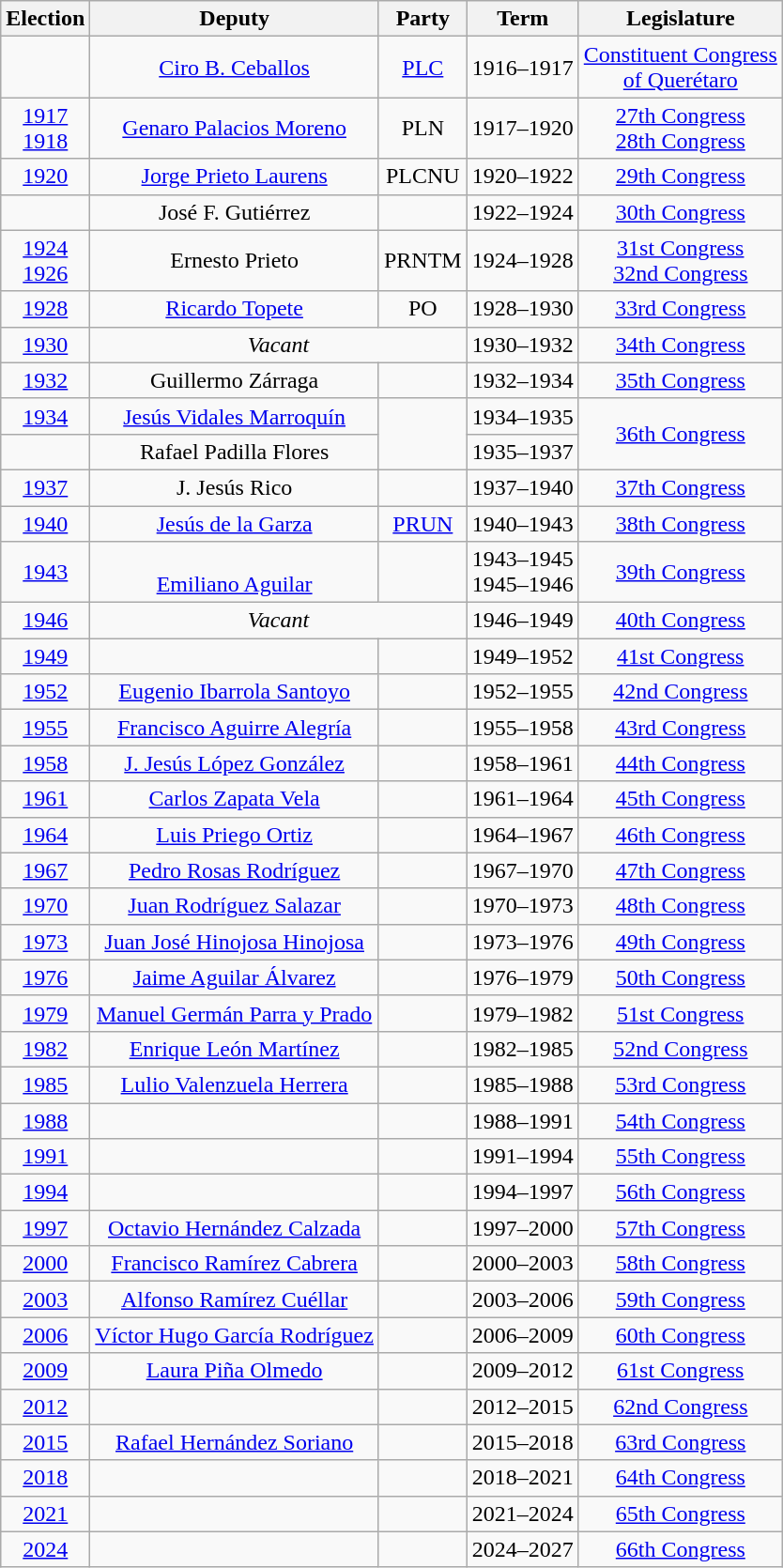<table class="wikitable sortable" style="text-align: center">
<tr>
<th>Election</th>
<th class="unsortable">Deputy</th>
<th class="unsortable">Party</th>
<th class="unsortable">Term</th>
<th class="unsortable">Legislature</th>
</tr>
<tr>
<td></td>
<td><a href='#'>Ciro B. Ceballos</a></td>
<td><a href='#'>PLC</a></td>
<td>1916–1917</td>
<td><a href='#'>Constituent Congress<br>of Querétaro</a></td>
</tr>
<tr>
<td><a href='#'>1917</a><br><a href='#'>1918</a></td>
<td><a href='#'>Genaro Palacios Moreno</a></td>
<td>PLN</td>
<td>1917–1920</td>
<td><a href='#'>27th Congress</a><br><a href='#'>28th Congress</a></td>
</tr>
<tr>
<td><a href='#'>1920</a></td>
<td><a href='#'>Jorge Prieto Laurens</a></td>
<td>PLCNU</td>
<td>1920–1922</td>
<td><a href='#'>29th Congress</a></td>
</tr>
<tr>
<td></td>
<td>José F. Gutiérrez</td>
<td></td>
<td>1922–1924</td>
<td><a href='#'>30th Congress</a></td>
</tr>
<tr>
<td><a href='#'>1924</a><br><a href='#'>1926</a></td>
<td>Ernesto Prieto</td>
<td>PRNTM</td>
<td>1924–1928</td>
<td><a href='#'>31st Congress</a><br><a href='#'>32nd Congress</a></td>
</tr>
<tr>
<td><a href='#'>1928</a></td>
<td><a href='#'>Ricardo Topete</a></td>
<td>PO</td>
<td>1928–1930</td>
<td><a href='#'>33rd Congress</a></td>
</tr>
<tr>
<td><a href='#'>1930</a></td>
<td colspan=2><em>Vacant</em></td>
<td>1930–1932</td>
<td><a href='#'>34th Congress</a></td>
</tr>
<tr>
<td><a href='#'>1932</a></td>
<td>Guillermo Zárraga</td>
<td></td>
<td>1932–1934</td>
<td><a href='#'>35th Congress</a></td>
</tr>
<tr>
<td><a href='#'>1934</a></td>
<td><a href='#'>Jesús Vidales Marroquín</a></td>
<td rowspan=2></td>
<td>1934–1935</td>
<td rowspan=2><a href='#'>36th Congress</a></td>
</tr>
<tr>
<td></td>
<td>Rafael Padilla Flores</td>
<td>1935–1937</td>
</tr>
<tr>
<td><a href='#'>1937</a></td>
<td>J. Jesús Rico</td>
<td></td>
<td>1937–1940</td>
<td><a href='#'>37th Congress</a></td>
</tr>
<tr>
<td><a href='#'>1940</a></td>
<td><a href='#'>Jesús de la Garza</a></td>
<td><a href='#'>PRUN</a></td>
<td>1940–1943</td>
<td><a href='#'>38th Congress</a></td>
</tr>
<tr>
<td><a href='#'>1943</a></td>
<td><br><a href='#'>Emiliano Aguilar</a></td>
<td></td>
<td>1943–1945<br>1945–1946</td>
<td><a href='#'>39th Congress</a></td>
</tr>
<tr>
<td><a href='#'>1946</a></td>
<td colspan=2><em>Vacant</em></td>
<td>1946–1949</td>
<td><a href='#'>40th Congress</a></td>
</tr>
<tr>
<td><a href='#'>1949</a></td>
<td></td>
<td></td>
<td>1949–1952</td>
<td><a href='#'>41st Congress</a></td>
</tr>
<tr>
<td><a href='#'>1952</a></td>
<td><a href='#'>Eugenio Ibarrola Santoyo</a></td>
<td></td>
<td>1952–1955</td>
<td><a href='#'>42nd Congress</a></td>
</tr>
<tr>
<td><a href='#'>1955</a></td>
<td><a href='#'>Francisco Aguirre Alegría</a></td>
<td></td>
<td>1955–1958</td>
<td><a href='#'>43rd Congress</a></td>
</tr>
<tr>
<td><a href='#'>1958</a></td>
<td><a href='#'>J. Jesús López González</a></td>
<td></td>
<td>1958–1961</td>
<td><a href='#'>44th Congress</a></td>
</tr>
<tr>
<td><a href='#'>1961</a></td>
<td><a href='#'>Carlos Zapata Vela</a></td>
<td></td>
<td>1961–1964</td>
<td><a href='#'>45th Congress</a></td>
</tr>
<tr>
<td><a href='#'>1964</a></td>
<td><a href='#'>Luis Priego Ortiz</a></td>
<td></td>
<td>1964–1967</td>
<td><a href='#'>46th Congress</a></td>
</tr>
<tr>
<td><a href='#'>1967</a></td>
<td><a href='#'>Pedro Rosas Rodríguez</a></td>
<td></td>
<td>1967–1970</td>
<td><a href='#'>47th Congress</a></td>
</tr>
<tr>
<td><a href='#'>1970</a></td>
<td><a href='#'>Juan Rodríguez Salazar</a></td>
<td></td>
<td>1970–1973</td>
<td><a href='#'>48th Congress</a></td>
</tr>
<tr>
<td><a href='#'>1973</a></td>
<td><a href='#'>Juan José Hinojosa Hinojosa</a></td>
<td></td>
<td>1973–1976</td>
<td><a href='#'>49th Congress</a></td>
</tr>
<tr>
<td><a href='#'>1976</a></td>
<td><a href='#'>Jaime Aguilar Álvarez</a></td>
<td></td>
<td>1976–1979</td>
<td><a href='#'>50th Congress</a></td>
</tr>
<tr>
<td><a href='#'>1979</a></td>
<td><a href='#'>Manuel Germán Parra y Prado</a></td>
<td></td>
<td>1979–1982</td>
<td><a href='#'>51st Congress</a></td>
</tr>
<tr>
<td><a href='#'>1982</a></td>
<td><a href='#'>Enrique León Martínez</a></td>
<td></td>
<td>1982–1985</td>
<td><a href='#'>52nd Congress</a></td>
</tr>
<tr>
<td><a href='#'>1985</a></td>
<td><a href='#'>Lulio Valenzuela Herrera</a></td>
<td></td>
<td>1985–1988</td>
<td><a href='#'>53rd Congress</a></td>
</tr>
<tr>
<td><a href='#'>1988</a></td>
<td></td>
<td></td>
<td>1988–1991</td>
<td><a href='#'>54th Congress</a></td>
</tr>
<tr>
<td><a href='#'>1991</a></td>
<td></td>
<td></td>
<td>1991–1994</td>
<td><a href='#'>55th Congress</a></td>
</tr>
<tr>
<td><a href='#'>1994</a></td>
<td></td>
<td></td>
<td>1994–1997</td>
<td><a href='#'>56th Congress</a></td>
</tr>
<tr>
<td><a href='#'>1997</a></td>
<td><a href='#'>Octavio Hernández Calzada</a></td>
<td></td>
<td>1997–2000</td>
<td><a href='#'>57th Congress</a></td>
</tr>
<tr>
<td><a href='#'>2000</a></td>
<td><a href='#'>Francisco Ramírez Cabrera</a></td>
<td></td>
<td>2000–2003</td>
<td><a href='#'>58th Congress</a></td>
</tr>
<tr>
<td><a href='#'>2003</a></td>
<td><a href='#'>Alfonso Ramírez Cuéllar</a></td>
<td></td>
<td>2003–2006</td>
<td><a href='#'>59th Congress</a></td>
</tr>
<tr>
<td><a href='#'>2006</a></td>
<td><a href='#'>Víctor Hugo García Rodríguez</a></td>
<td></td>
<td>2006–2009</td>
<td><a href='#'>60th Congress</a></td>
</tr>
<tr>
<td><a href='#'>2009</a></td>
<td><a href='#'>Laura Piña Olmedo</a></td>
<td></td>
<td>2009–2012</td>
<td><a href='#'>61st Congress</a></td>
</tr>
<tr>
<td><a href='#'>2012</a></td>
<td></td>
<td></td>
<td>2012–2015</td>
<td><a href='#'>62nd Congress</a></td>
</tr>
<tr>
<td><a href='#'>2015</a></td>
<td><a href='#'>Rafael Hernández Soriano</a></td>
<td></td>
<td>2015–2018</td>
<td><a href='#'>63rd Congress</a></td>
</tr>
<tr>
<td><a href='#'>2018</a></td>
<td></td>
<td></td>
<td>2018–2021</td>
<td><a href='#'>64th Congress</a></td>
</tr>
<tr>
<td><a href='#'>2021</a></td>
<td></td>
<td></td>
<td>2021–2024</td>
<td><a href='#'>65th Congress</a></td>
</tr>
<tr>
<td><a href='#'>2024</a></td>
<td></td>
<td></td>
<td>2024–2027</td>
<td><a href='#'>66th Congress</a></td>
</tr>
</table>
